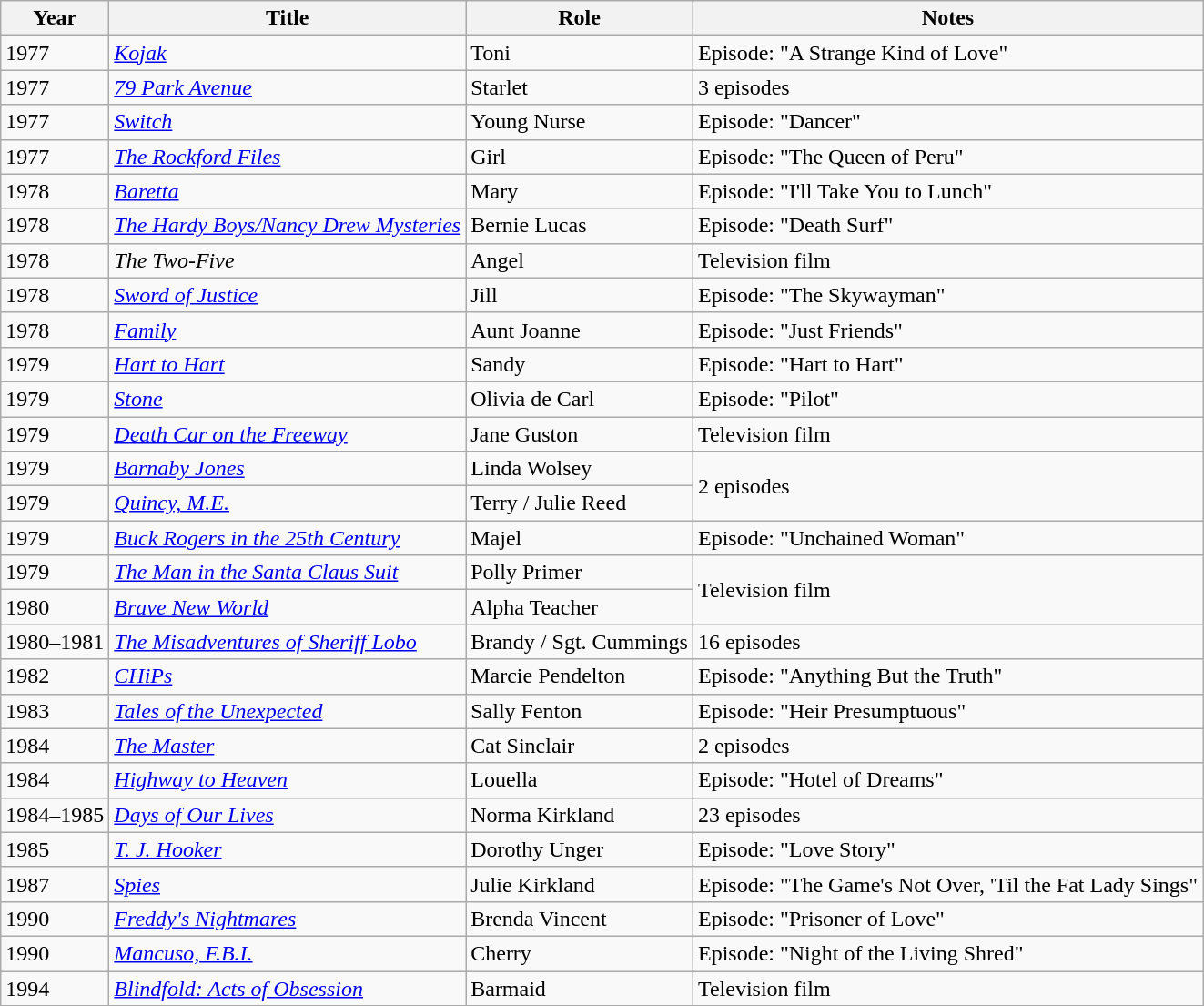<table class="wikitable sortable">
<tr>
<th>Year</th>
<th>Title</th>
<th>Role</th>
<th>Notes</th>
</tr>
<tr>
<td>1977</td>
<td><em><a href='#'>Kojak</a></em></td>
<td>Toni</td>
<td>Episode: "A Strange Kind of Love"</td>
</tr>
<tr>
<td>1977</td>
<td><em><a href='#'>79 Park Avenue</a></em></td>
<td>Starlet</td>
<td>3 episodes</td>
</tr>
<tr>
<td>1977</td>
<td><a href='#'><em>Switch</em></a></td>
<td>Young Nurse</td>
<td>Episode: "Dancer"</td>
</tr>
<tr>
<td>1977</td>
<td><em><a href='#'>The Rockford Files</a></em></td>
<td>Girl</td>
<td>Episode: "The Queen of Peru"</td>
</tr>
<tr>
<td>1978</td>
<td><em><a href='#'>Baretta</a></em></td>
<td>Mary</td>
<td>Episode: "I'll Take You to Lunch"</td>
</tr>
<tr>
<td>1978</td>
<td><em><a href='#'>The Hardy Boys/Nancy Drew Mysteries</a></em></td>
<td>Bernie Lucas</td>
<td>Episode: "Death Surf"</td>
</tr>
<tr>
<td>1978</td>
<td><em>The Two-Five</em></td>
<td>Angel</td>
<td>Television film</td>
</tr>
<tr>
<td>1978</td>
<td><a href='#'><em>Sword of Justice</em></a></td>
<td>Jill</td>
<td>Episode: "The Skywayman"</td>
</tr>
<tr>
<td>1978</td>
<td><a href='#'><em>Family</em></a></td>
<td>Aunt Joanne</td>
<td>Episode: "Just Friends"</td>
</tr>
<tr>
<td>1979</td>
<td><em><a href='#'>Hart to Hart</a></em></td>
<td>Sandy</td>
<td>Episode: "Hart to Hart"</td>
</tr>
<tr>
<td>1979</td>
<td><a href='#'><em>Stone</em></a></td>
<td>Olivia de Carl</td>
<td>Episode: "Pilot"</td>
</tr>
<tr>
<td>1979</td>
<td><em><a href='#'>Death Car on the Freeway</a></em></td>
<td>Jane Guston</td>
<td>Television film</td>
</tr>
<tr>
<td>1979</td>
<td><em><a href='#'>Barnaby Jones</a></em></td>
<td>Linda Wolsey</td>
<td rowspan="2">2 episodes</td>
</tr>
<tr>
<td>1979</td>
<td><em><a href='#'>Quincy, M.E.</a></em></td>
<td>Terry / Julie Reed</td>
</tr>
<tr>
<td>1979</td>
<td><a href='#'><em>Buck Rogers in the 25th Century</em></a></td>
<td>Majel</td>
<td>Episode: "Unchained Woman"</td>
</tr>
<tr>
<td>1979</td>
<td><em><a href='#'>The Man in the Santa Claus Suit</a></em></td>
<td>Polly Primer</td>
<td rowspan="2">Television film</td>
</tr>
<tr>
<td>1980</td>
<td><a href='#'><em>Brave New World</em></a></td>
<td>Alpha Teacher</td>
</tr>
<tr>
<td>1980–1981</td>
<td><em><a href='#'>The Misadventures of Sheriff Lobo</a></em></td>
<td>Brandy / Sgt. Cummings</td>
<td>16 episodes</td>
</tr>
<tr>
<td>1982</td>
<td><em><a href='#'>CHiPs</a></em></td>
<td>Marcie Pendelton</td>
<td>Episode: "Anything But the Truth"</td>
</tr>
<tr>
<td>1983</td>
<td><a href='#'><em>Tales of the Unexpected</em></a></td>
<td>Sally Fenton</td>
<td>Episode: "Heir Presumptuous"</td>
</tr>
<tr>
<td>1984</td>
<td><a href='#'><em>The Master</em></a></td>
<td>Cat Sinclair</td>
<td>2 episodes</td>
</tr>
<tr>
<td>1984</td>
<td><em><a href='#'>Highway to Heaven</a></em></td>
<td>Louella</td>
<td>Episode: "Hotel of Dreams"</td>
</tr>
<tr>
<td>1984–1985</td>
<td><em><a href='#'>Days of Our Lives</a></em></td>
<td>Norma Kirkland</td>
<td>23 episodes</td>
</tr>
<tr>
<td>1985</td>
<td><em><a href='#'>T. J. Hooker</a></em></td>
<td>Dorothy Unger</td>
<td>Episode: "Love Story"</td>
</tr>
<tr>
<td>1987</td>
<td><a href='#'><em>Spies</em></a></td>
<td>Julie Kirkland</td>
<td>Episode: "The Game's Not Over, 'Til the Fat Lady Sings"</td>
</tr>
<tr>
<td>1990</td>
<td><em><a href='#'>Freddy's Nightmares</a></em></td>
<td>Brenda Vincent</td>
<td>Episode: "Prisoner of Love"</td>
</tr>
<tr>
<td>1990</td>
<td><em><a href='#'>Mancuso, F.B.I.</a></em></td>
<td>Cherry</td>
<td>Episode: "Night of the Living Shred"</td>
</tr>
<tr>
<td>1994</td>
<td><em><a href='#'>Blindfold: Acts of Obsession</a></em></td>
<td>Barmaid</td>
<td>Television film</td>
</tr>
</table>
